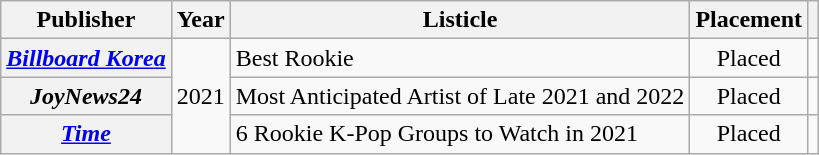<table class="wikitable plainrowheaders sortable" style="text-align:center">
<tr>
<th scope="col">Publisher </th>
<th scope="col">Year </th>
<th scope="col">Listicle </th>
<th scope="col">Placement </th>
<th scope="col" class="unsortable"></th>
</tr>
<tr>
<th scope="row"><em><a href='#'>Billboard Korea</a></em></th>
<td rowspan="3">2021</td>
<td style="text-align:left">Best Rookie</td>
<td>Placed</td>
<td></td>
</tr>
<tr>
<th scope="row"><em>JoyNews24</em></th>
<td style="text-align:left">Most Anticipated Artist of Late 2021 and 2022</td>
<td>Placed</td>
<td></td>
</tr>
<tr>
<th scope="row"><em><a href='#'>Time</a></em></th>
<td style="text-align:left">6 Rookie K-Pop Groups to Watch in 2021</td>
<td>Placed</td>
<td></td>
</tr>
</table>
